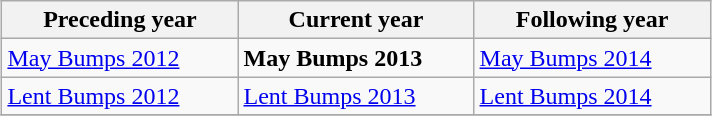<table class="wikitable" style="margin: 1em auto;">
<tr>
<th width=150>Preceding year</th>
<th width=150>Current year</th>
<th width=150>Following year</th>
</tr>
<tr>
<td><a href='#'>May Bumps 2012</a></td>
<td><strong>May Bumps 2013</strong></td>
<td><a href='#'>May Bumps 2014</a></td>
</tr>
<tr>
<td><a href='#'>Lent Bumps 2012</a></td>
<td><a href='#'>Lent Bumps 2013</a></td>
<td><a href='#'>Lent Bumps 2014</a></td>
</tr>
<tr>
</tr>
</table>
